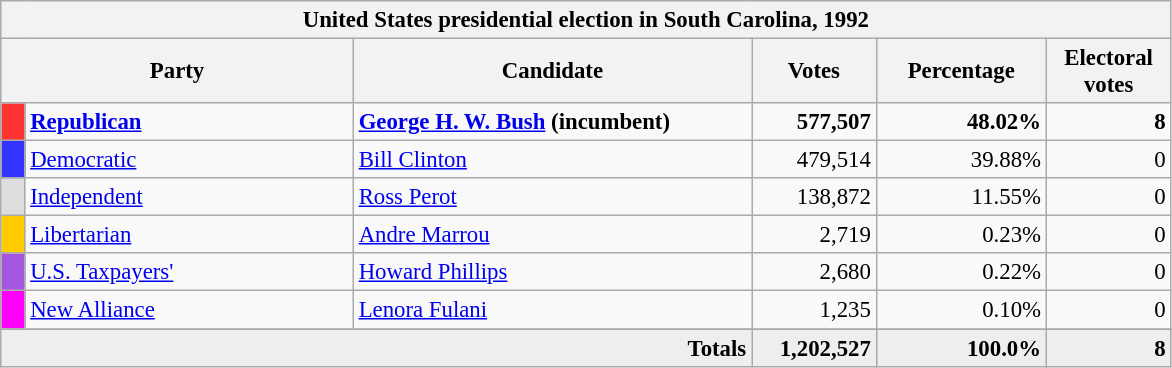<table class="wikitable" style="font-size: 95%;">
<tr>
<th colspan="6">United States presidential election in South Carolina, 1992</th>
</tr>
<tr>
<th colspan="2" style="width: 15em">Party</th>
<th style="width: 17em">Candidate</th>
<th style="width: 5em">Votes</th>
<th style="width: 7em">Percentage</th>
<th style="width: 5em">Electoral votes</th>
</tr>
<tr>
<th style="background-color:#FF3333; width: 3px"></th>
<td style="width: 130px"><strong><a href='#'>Republican</a></strong></td>
<td><strong><a href='#'>George H. W. Bush</a> (incumbent)</strong></td>
<td align="right"><strong>577,507</strong></td>
<td align="right"><strong>48.02%</strong></td>
<td align="right"><strong>8</strong></td>
</tr>
<tr>
<th style="background-color:#3333FF; width: 3px"></th>
<td style="width: 130px"><a href='#'>Democratic</a></td>
<td><a href='#'>Bill Clinton</a></td>
<td align="right">479,514</td>
<td align="right">39.88%</td>
<td align="right">0</td>
</tr>
<tr>
<th style="background-color:#DDDDDD; width: 3px"></th>
<td style="width: 130px"><a href='#'>Independent</a></td>
<td><a href='#'>Ross Perot</a></td>
<td align="right">138,872</td>
<td align="right">11.55%</td>
<td align="right">0</td>
</tr>
<tr>
<th style="background-color:#FFCC00; width: 3px"></th>
<td style="width: 130px"><a href='#'>Libertarian</a></td>
<td><a href='#'>Andre Marrou</a></td>
<td align="right">2,719</td>
<td align="right">0.23%</td>
<td align="right">0</td>
</tr>
<tr>
<th style="background-color:#A356DE; width: 3px"></th>
<td style="width: 130px"><a href='#'>U.S. Taxpayers'</a></td>
<td><a href='#'>Howard Phillips</a></td>
<td align="right">2,680</td>
<td align="right">0.22%</td>
<td align="right">0</td>
</tr>
<tr>
<th style="background-color:#FF00FF; width: 3px"></th>
<td style="width: 130px"><a href='#'>New Alliance</a></td>
<td><a href='#'>Lenora Fulani</a></td>
<td align="right">1,235</td>
<td align="right">0.10%</td>
<td align="right">0</td>
</tr>
<tr>
</tr>
<tr bgcolor="#EEEEEE">
<td colspan="3" align="right"><strong>Totals</strong></td>
<td align="right"><strong>1,202,527</strong></td>
<td align="right"><strong>100.0%</strong></td>
<td align="right"><strong>8</strong></td>
</tr>
</table>
